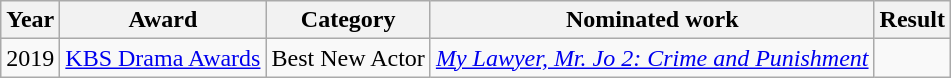<table class="wikitable">
<tr>
<th>Year</th>
<th>Award</th>
<th>Category</th>
<th>Nominated work</th>
<th>Result</th>
</tr>
<tr>
<td>2019</td>
<td><a href='#'>KBS Drama Awards</a></td>
<td>Best New Actor</td>
<td><em><a href='#'>My Lawyer, Mr. Jo 2: Crime and Punishment</a></em></td>
<td></td>
</tr>
</table>
